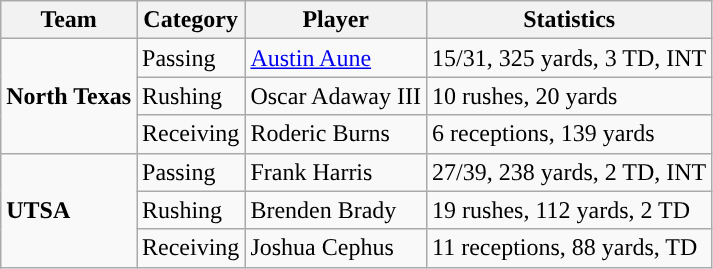<table class="wikitable" style="float: left;">
<tr>
<th>Team</th>
<th>Category</th>
<th>Player</th>
<th>Statistics</th>
</tr>
<tr>
<td rowspan=3><strong>North Texas</strong></td>
<td>Passing</td>
<td><a href='#'>Austin Aune</a></td>
<td>15/31, 325 yards, 3 TD, INT</td>
</tr>
<tr>
<td>Rushing</td>
<td>Oscar Adaway III</td>
<td>10 rushes, 20 yards</td>
</tr>
<tr>
<td>Receiving</td>
<td>Roderic Burns</td>
<td>6 receptions, 139 yards</td>
</tr>
<tr>
<td rowspan=3><strong>UTSA</strong></td>
<td>Passing</td>
<td>Frank Harris</td>
<td>27/39, 238 yards, 2 TD, INT</td>
</tr>
<tr>
<td>Rushing</td>
<td>Brenden Brady</td>
<td>19 rushes, 112 yards, 2 TD</td>
</tr>
<tr>
<td>Receiving</td>
<td>Joshua Cephus</td>
<td>11 receptions, 88 yards, TD</td>
</tr>
</table>
